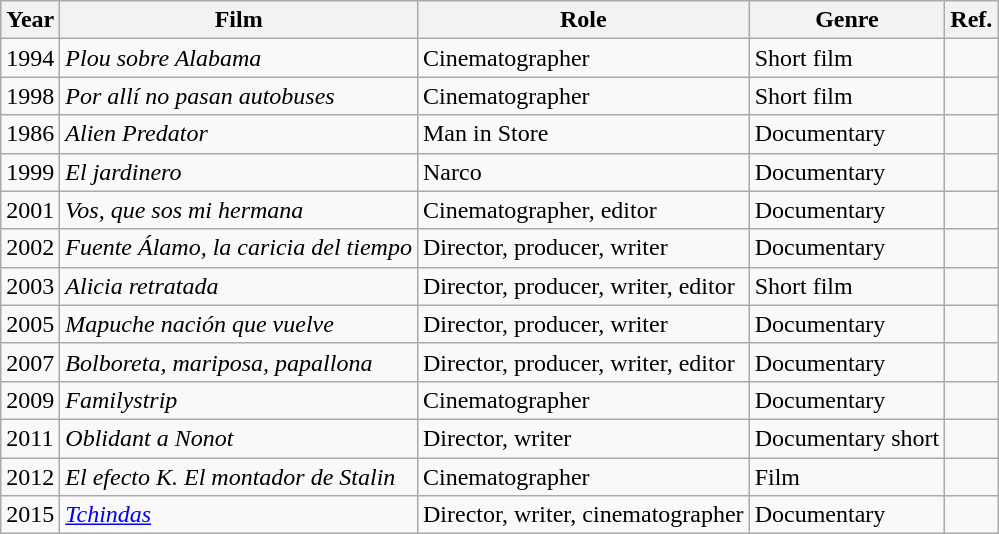<table class="wikitable">
<tr>
<th>Year</th>
<th>Film</th>
<th>Role</th>
<th>Genre</th>
<th>Ref.</th>
</tr>
<tr>
<td>1994</td>
<td><em>Plou sobre Alabama</em></td>
<td>Cinematographer</td>
<td>Short film</td>
<td></td>
</tr>
<tr>
<td>1998</td>
<td><em>Por allí no pasan autobuses</em></td>
<td>Cinematographer</td>
<td>Short film</td>
<td></td>
</tr>
<tr>
<td>1986</td>
<td><em>Alien Predator</em></td>
<td>Man in Store</td>
<td>Documentary</td>
<td></td>
</tr>
<tr>
<td>1999</td>
<td><em>El jardinero</em></td>
<td>Narco</td>
<td>Documentary</td>
<td></td>
</tr>
<tr>
<td>2001</td>
<td><em>Vos, que sos mi hermana</em></td>
<td>Cinematographer, editor</td>
<td>Documentary</td>
<td></td>
</tr>
<tr>
<td>2002</td>
<td><em>Fuente Álamo, la caricia del tiempo</em></td>
<td>Director, producer, writer</td>
<td>Documentary</td>
<td></td>
</tr>
<tr>
<td>2003</td>
<td><em>Alicia retratada</em></td>
<td>Director, producer, writer, editor</td>
<td>Short film</td>
<td></td>
</tr>
<tr>
<td>2005</td>
<td><em>Mapuche nación que vuelve</em></td>
<td>Director, producer, writer</td>
<td>Documentary</td>
<td></td>
</tr>
<tr>
<td>2007</td>
<td><em>Bolboreta, mariposa, papallona</em></td>
<td>Director, producer, writer, editor</td>
<td>Documentary</td>
<td></td>
</tr>
<tr>
<td>2009</td>
<td><em>Familystrip</em></td>
<td>Cinematographer</td>
<td>Documentary</td>
<td></td>
</tr>
<tr>
<td>2011</td>
<td><em>Oblidant a Nonot</em></td>
<td>Director, writer</td>
<td>Documentary short</td>
<td></td>
</tr>
<tr>
<td>2012</td>
<td><em>El efecto K. El montador de Stalin</em></td>
<td>Cinematographer</td>
<td>Film</td>
<td></td>
</tr>
<tr>
<td>2015</td>
<td><em><a href='#'>Tchindas</a></em></td>
<td>Director, writer, cinematographer</td>
<td>Documentary</td>
<td></td>
</tr>
</table>
